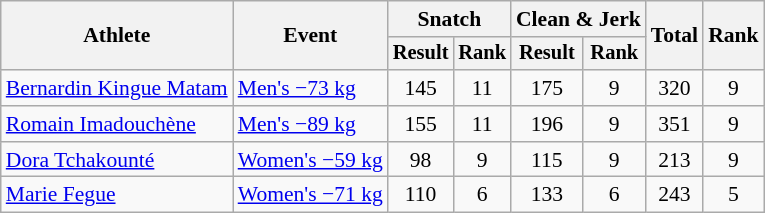<table class="wikitable" style="font-size:90%">
<tr>
<th rowspan="2">Athlete</th>
<th rowspan="2">Event</th>
<th colspan="2">Snatch</th>
<th colspan="2">Clean & Jerk</th>
<th rowspan="2">Total</th>
<th rowspan="2">Rank</th>
</tr>
<tr style="font-size:95%">
<th>Result</th>
<th>Rank</th>
<th>Result</th>
<th>Rank</th>
</tr>
<tr align=center>
<td align=left><a href='#'>Bernardin Kingue Matam</a></td>
<td align=left><a href='#'>Men's −73 kg</a></td>
<td>145</td>
<td>11</td>
<td>175</td>
<td>9</td>
<td>320</td>
<td>9</td>
</tr>
<tr align=center>
<td align=left><a href='#'>Romain Imadouchène</a></td>
<td align=left><a href='#'>Men's −89 kg</a></td>
<td>155</td>
<td>11</td>
<td>196</td>
<td>9</td>
<td>351</td>
<td>9</td>
</tr>
<tr align=center>
<td align=left><a href='#'>Dora Tchakounté</a></td>
<td align=left><a href='#'>Women's −59 kg</a></td>
<td>98</td>
<td>9</td>
<td>115</td>
<td>9</td>
<td>213</td>
<td>9</td>
</tr>
<tr align=center>
<td align=left><a href='#'>Marie Fegue</a></td>
<td align=left><a href='#'>Women's −71 kg</a></td>
<td>110</td>
<td>6</td>
<td>133</td>
<td>6</td>
<td>243</td>
<td>5</td>
</tr>
</table>
